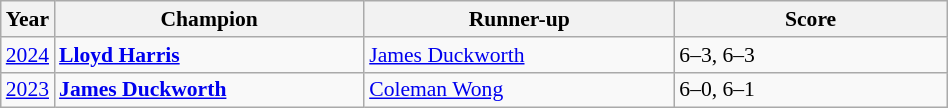<table class="wikitable" style="font-size:90%">
<tr>
<th>Year</th>
<th width="200">Champion</th>
<th width="200">Runner-up</th>
<th width="175">Score</th>
</tr>
<tr>
<td><a href='#'>2024</a></td>
<td> <strong><a href='#'>Lloyd Harris</a></strong></td>
<td> <a href='#'>James Duckworth</a></td>
<td>6–3, 6–3</td>
</tr>
<tr>
<td><a href='#'>2023</a></td>
<td> <strong><a href='#'>James Duckworth</a></strong></td>
<td> <a href='#'>Coleman Wong</a></td>
<td>6–0, 6–1</td>
</tr>
</table>
